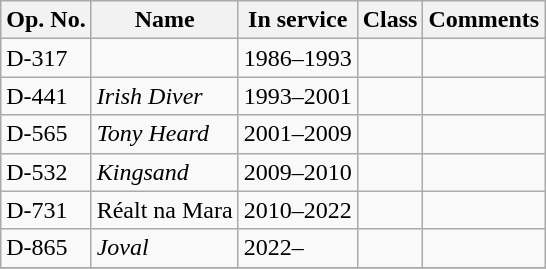<table class="wikitable">
<tr>
<th>Op. No.</th>
<th>Name</th>
<th>In service</th>
<th>Class</th>
<th>Comments</th>
</tr>
<tr>
<td>D-317</td>
<td></td>
<td>1986–1993</td>
<td></td>
<td></td>
</tr>
<tr>
<td>D-441</td>
<td><em>Irish Diver</em></td>
<td>1993–2001</td>
<td></td>
<td></td>
</tr>
<tr>
<td>D-565</td>
<td><em>Tony Heard</em></td>
<td>2001–2009</td>
<td></td>
<td></td>
</tr>
<tr>
<td>D-532</td>
<td><em>Kingsand</em></td>
<td>2009–2010</td>
<td></td>
<td></td>
</tr>
<tr>
<td>D-731</td>
<td>Réalt na Mara</td>
<td>2010–2022</td>
<td></td>
<td></td>
</tr>
<tr>
<td>D-865</td>
<td><em>Joval</em></td>
<td>2022–</td>
<td></td>
<td></td>
</tr>
<tr>
</tr>
</table>
